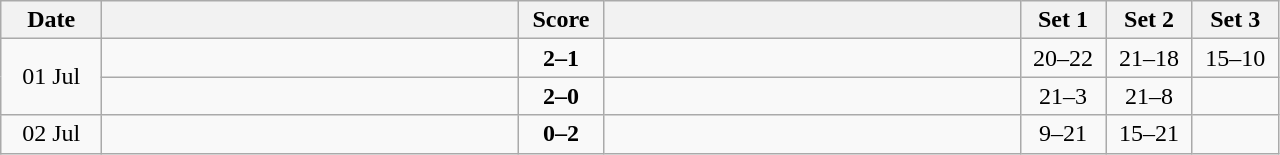<table class="wikitable" style="text-align: center;">
<tr>
<th width="60">Date</th>
<th align="right" width="270"></th>
<th width="50">Score</th>
<th align="left" width="270"></th>
<th width="50">Set 1</th>
<th width="50">Set 2</th>
<th width="50">Set 3</th>
</tr>
<tr>
<td rowspan=2>01 Jul</td>
<td align=left><strong></strong></td>
<td align=center><strong>2–1</strong></td>
<td align=left></td>
<td>20–22</td>
<td>21–18</td>
<td>15–10</td>
</tr>
<tr>
<td align=left><strong></strong></td>
<td align=center><strong>2–0</strong></td>
<td align=left></td>
<td>21–3</td>
<td>21–8</td>
<td></td>
</tr>
<tr>
<td>02 Jul</td>
<td align=left></td>
<td align=center><strong>0–2</strong></td>
<td align=left><strong></strong></td>
<td>9–21</td>
<td>15–21</td>
<td></td>
</tr>
</table>
